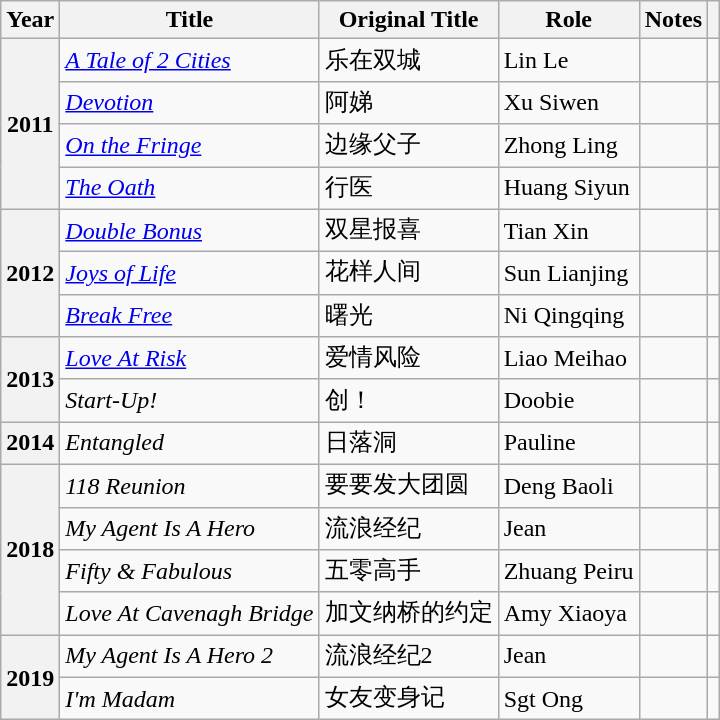<table class="wikitable sortable plainrowheaders">
<tr>
<th scope="col">Year</th>
<th scope="col">Title</th>
<th>Original Title</th>
<th scope="col">Role</th>
<th scope="col" class="unsortable">Notes</th>
<th scope="col" class="unsortable"></th>
</tr>
<tr>
<th scope="row" rowspan="4">2011</th>
<td><em><a href='#'>A Tale of 2 Cities</a></em></td>
<td>乐在双城</td>
<td>Lin Le</td>
<td></td>
<td></td>
</tr>
<tr>
<td><em><a href='#'>Devotion</a></em></td>
<td>阿娣</td>
<td>Xu Siwen</td>
<td></td>
<td></td>
</tr>
<tr>
<td><em><a href='#'>On the Fringe</a></em></td>
<td>边缘父子</td>
<td>Zhong Ling</td>
<td></td>
<td></td>
</tr>
<tr>
<td><em><a href='#'>The Oath</a></em></td>
<td>行医</td>
<td>Huang Siyun</td>
<td></td>
<td></td>
</tr>
<tr>
<th scope="row" rowspan="3">2012</th>
<td><em><a href='#'>Double Bonus</a></em></td>
<td>双星报喜</td>
<td>Tian Xin</td>
<td></td>
<td></td>
</tr>
<tr>
<td><em><a href='#'>Joys of Life</a></em></td>
<td>花样人间</td>
<td>Sun Lianjing</td>
<td></td>
<td></td>
</tr>
<tr>
<td><em><a href='#'>Break Free</a></em></td>
<td>曙光</td>
<td>Ni Qingqing</td>
<td></td>
<td></td>
</tr>
<tr>
<th scope="row" rowspan="2">2013</th>
<td><em><a href='#'>Love At Risk</a></em></td>
<td>爱情风险</td>
<td>Liao Meihao</td>
<td></td>
<td></td>
</tr>
<tr>
<td><em>Start-Up!</em></td>
<td>创！</td>
<td>Doobie</td>
<td></td>
<td></td>
</tr>
<tr>
<th scope="row" rowspan="1">2014</th>
<td><em>Entangled</em></td>
<td>日落洞</td>
<td>Pauline</td>
<td></td>
<td></td>
</tr>
<tr>
<th scope="row" rowspan="4">2018</th>
<td><em>118 Reunion</em></td>
<td>要要发大团圆</td>
<td>Deng Baoli</td>
<td></td>
<td></td>
</tr>
<tr>
<td><em>My Agent Is A Hero</em></td>
<td>流浪经纪</td>
<td>Jean</td>
<td></td>
<td></td>
</tr>
<tr>
<td><em>Fifty & Fabulous</em></td>
<td>五零高手</td>
<td>Zhuang Peiru</td>
<td></td>
<td></td>
</tr>
<tr>
<td><em>Love At Cavenagh Bridge</em></td>
<td>加文纳桥的约定</td>
<td>Amy Xiaoya</td>
<td></td>
<td></td>
</tr>
<tr>
<th scope="row" rowspan=2>2019</th>
<td><em>My Agent Is A Hero 2</em></td>
<td>流浪经纪2</td>
<td>Jean</td>
<td></td>
<td></td>
</tr>
<tr>
<td><em> I'm Madam</em></td>
<td>女友变身记</td>
<td>Sgt Ong</td>
<td></td>
<td></td>
</tr>
</table>
